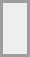<table align="center" border="0" cellpadding="4" cellspacing="4" style="border: 2px solid #9d9d9d;background-color:#eeeeee" valign="midlle">
<tr>
<td><br><div></div></td>
</tr>
</table>
